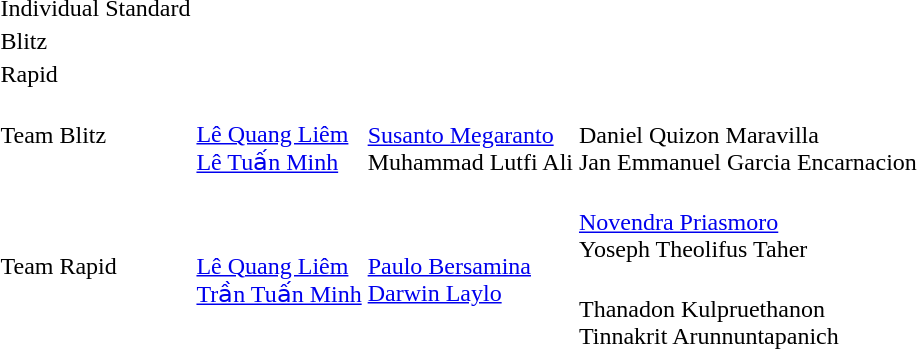<table>
<tr>
<td>Individual Standard</td>
<td></td>
<td></td>
<td></td>
</tr>
<tr>
<td rowspan=2>Blitz</td>
<td rowspan=2></td>
<td rowspan=2></td>
<td></td>
</tr>
<tr>
<td></td>
</tr>
<tr>
<td rowspan=2>Rapid</td>
<td rowspan=2></td>
<td rowspan=2></td>
<td></td>
</tr>
<tr>
<td></td>
</tr>
<tr>
<td>Team Blitz</td>
<td><br><a href='#'>Lê Quang Liêm</a><br><a href='#'>Lê Tuấn Minh</a></td>
<td><br><a href='#'>Susanto Megaranto</a><br>Muhammad Lutfi Ali</td>
<td><br>Daniel Quizon Maravilla<br>Jan Emmanuel Garcia Encarnacion</td>
</tr>
<tr>
<td rowspan=2>Team Rapid</td>
<td rowspan=2><br><a href='#'>Lê Quang Liêm</a><br><a href='#'>Trần Tuấn Minh</a></td>
<td rowspan=2><br><a href='#'>Paulo Bersamina</a><br><a href='#'>Darwin Laylo</a></td>
<td><br><a href='#'>Novendra Priasmoro</a><br>Yoseph Theolifus Taher</td>
</tr>
<tr>
<td><br>Thanadon Kulpruethanon<br>Tinnakrit Arunnuntapanich</td>
</tr>
</table>
